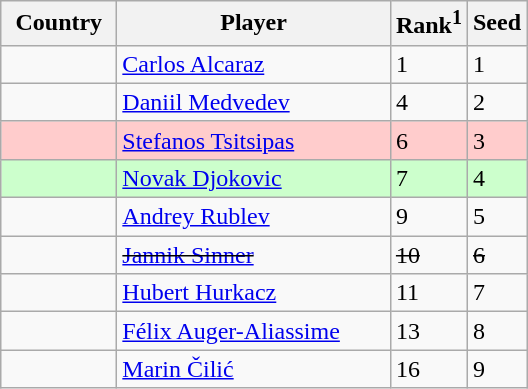<table class="sortable wikitable">
<tr>
<th width="70">Country</th>
<th width="175">Player</th>
<th>Rank<sup>1</sup></th>
<th>Seed</th>
</tr>
<tr>
<td></td>
<td><a href='#'>Carlos Alcaraz</a></td>
<td>1</td>
<td>1</td>
</tr>
<tr>
<td></td>
<td><a href='#'>Daniil Medvedev</a></td>
<td>4</td>
<td>2</td>
</tr>
<tr style="background:#fcc;">
<td></td>
<td><a href='#'>Stefanos Tsitsipas</a></td>
<td>6</td>
<td>3</td>
</tr>
<tr style="background:#cfc;">
<td></td>
<td><a href='#'>Novak Djokovic</a></td>
<td>7</td>
<td>4</td>
</tr>
<tr>
<td></td>
<td><a href='#'>Andrey Rublev</a></td>
<td>9</td>
<td>5</td>
</tr>
<tr>
<td><s></s></td>
<td><s><a href='#'>Jannik Sinner</a></s></td>
<td><s>10</s></td>
<td><s>6</s></td>
</tr>
<tr>
<td></td>
<td><a href='#'>Hubert Hurkacz</a></td>
<td>11</td>
<td>7</td>
</tr>
<tr>
<td></td>
<td><a href='#'>Félix Auger-Aliassime</a></td>
<td>13</td>
<td>8</td>
</tr>
<tr>
<td></td>
<td><a href='#'>Marin Čilić</a></td>
<td>16</td>
<td>9</td>
</tr>
</table>
